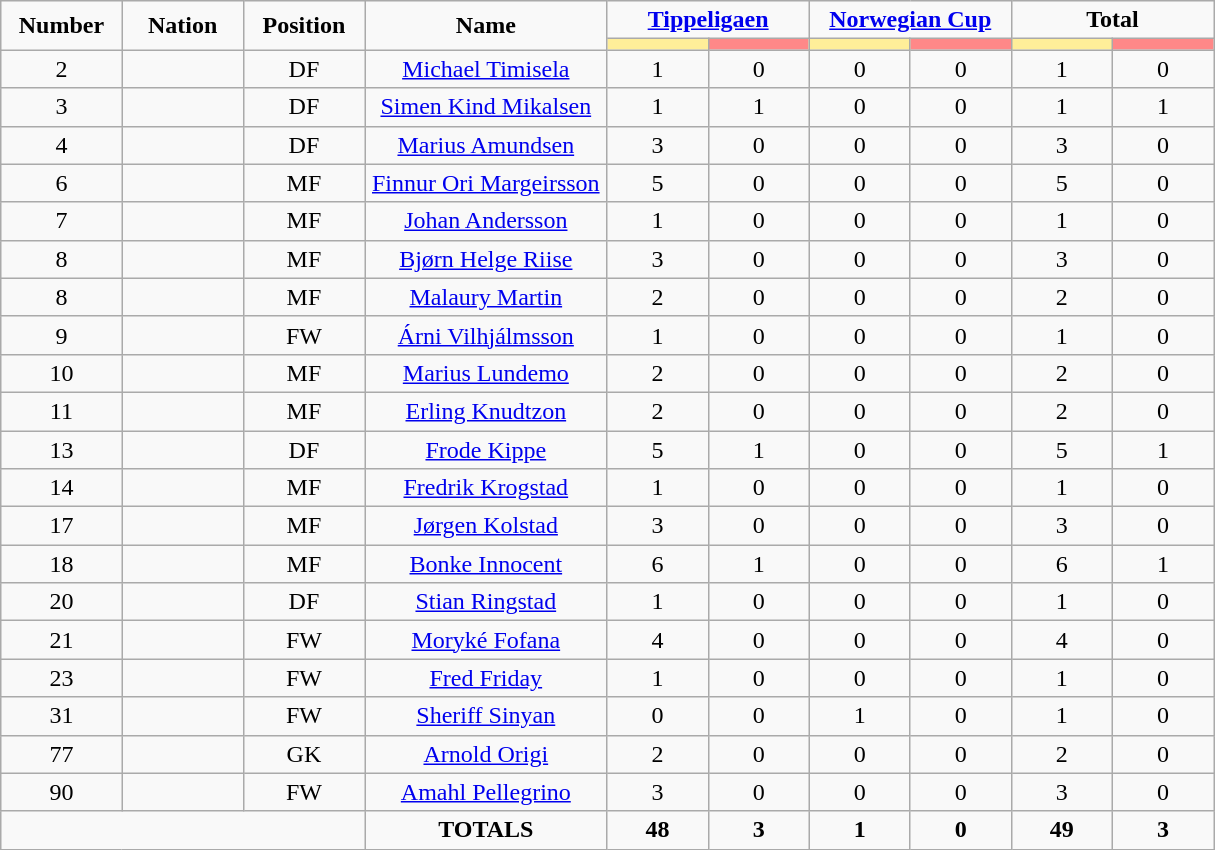<table class="wikitable" style="font-size: 100%; text-align: center;">
<tr>
<td rowspan="2" width="10%" align="center"><strong>Number</strong></td>
<td rowspan="2" width="10%" align="center"><strong>Nation</strong></td>
<td rowspan="2" width="10%" align="center"><strong>Position</strong></td>
<td rowspan="2" width="20%" align="center"><strong>Name</strong></td>
<td colspan="2" align="center"><strong><a href='#'>Tippeligaen</a></strong></td>
<td colspan="2" align="center"><strong><a href='#'>Norwegian Cup</a></strong></td>
<td colspan="2" align="center"><strong>Total</strong></td>
</tr>
<tr>
<th width=60 style="background: #FFEE99"></th>
<th width=60 style="background: #FF8888"></th>
<th width=60 style="background: #FFEE99"></th>
<th width=60 style="background: #FF8888"></th>
<th width=60 style="background: #FFEE99"></th>
<th width=60 style="background: #FF8888"></th>
</tr>
<tr>
<td>2</td>
<td></td>
<td>DF</td>
<td><a href='#'>Michael Timisela</a></td>
<td>1</td>
<td>0</td>
<td>0</td>
<td>0</td>
<td>1</td>
<td>0</td>
</tr>
<tr>
<td>3</td>
<td></td>
<td>DF</td>
<td><a href='#'>Simen Kind Mikalsen</a></td>
<td>1</td>
<td>1</td>
<td>0</td>
<td>0</td>
<td>1</td>
<td>1</td>
</tr>
<tr>
<td>4</td>
<td></td>
<td>DF</td>
<td><a href='#'>Marius Amundsen</a></td>
<td>3</td>
<td>0</td>
<td>0</td>
<td>0</td>
<td>3</td>
<td>0</td>
</tr>
<tr>
<td>6</td>
<td></td>
<td>MF</td>
<td><a href='#'>Finnur Ori Margeirsson</a></td>
<td>5</td>
<td>0</td>
<td>0</td>
<td>0</td>
<td>5</td>
<td>0</td>
</tr>
<tr>
<td>7</td>
<td></td>
<td>MF</td>
<td><a href='#'>Johan Andersson</a></td>
<td>1</td>
<td>0</td>
<td>0</td>
<td>0</td>
<td>1</td>
<td>0</td>
</tr>
<tr>
<td>8</td>
<td></td>
<td>MF</td>
<td><a href='#'>Bjørn Helge Riise</a></td>
<td>3</td>
<td>0</td>
<td>0</td>
<td>0</td>
<td>3</td>
<td>0</td>
</tr>
<tr>
<td>8</td>
<td></td>
<td>MF</td>
<td><a href='#'>Malaury Martin</a></td>
<td>2</td>
<td>0</td>
<td>0</td>
<td>0</td>
<td>2</td>
<td>0</td>
</tr>
<tr>
<td>9</td>
<td></td>
<td>FW</td>
<td><a href='#'>Árni Vilhjálmsson</a></td>
<td>1</td>
<td>0</td>
<td>0</td>
<td>0</td>
<td>1</td>
<td>0</td>
</tr>
<tr>
<td>10</td>
<td></td>
<td>MF</td>
<td><a href='#'>Marius Lundemo</a></td>
<td>2</td>
<td>0</td>
<td>0</td>
<td>0</td>
<td>2</td>
<td>0</td>
</tr>
<tr>
<td>11</td>
<td></td>
<td>MF</td>
<td><a href='#'>Erling Knudtzon</a></td>
<td>2</td>
<td>0</td>
<td>0</td>
<td>0</td>
<td>2</td>
<td>0</td>
</tr>
<tr>
<td>13</td>
<td></td>
<td>DF</td>
<td><a href='#'>Frode Kippe</a></td>
<td>5</td>
<td>1</td>
<td>0</td>
<td>0</td>
<td>5</td>
<td>1</td>
</tr>
<tr>
<td>14</td>
<td></td>
<td>MF</td>
<td><a href='#'>Fredrik Krogstad</a></td>
<td>1</td>
<td>0</td>
<td>0</td>
<td>0</td>
<td>1</td>
<td>0</td>
</tr>
<tr>
<td>17</td>
<td></td>
<td>MF</td>
<td><a href='#'>Jørgen Kolstad</a></td>
<td>3</td>
<td>0</td>
<td>0</td>
<td>0</td>
<td>3</td>
<td>0</td>
</tr>
<tr>
<td>18</td>
<td></td>
<td>MF</td>
<td><a href='#'>Bonke Innocent</a></td>
<td>6</td>
<td>1</td>
<td>0</td>
<td>0</td>
<td>6</td>
<td>1</td>
</tr>
<tr>
<td>20</td>
<td></td>
<td>DF</td>
<td><a href='#'>Stian Ringstad</a></td>
<td>1</td>
<td>0</td>
<td>0</td>
<td>0</td>
<td>1</td>
<td>0</td>
</tr>
<tr>
<td>21</td>
<td></td>
<td>FW</td>
<td><a href='#'>Moryké Fofana</a></td>
<td>4</td>
<td>0</td>
<td>0</td>
<td>0</td>
<td>4</td>
<td>0</td>
</tr>
<tr>
<td>23</td>
<td></td>
<td>FW</td>
<td><a href='#'>Fred Friday</a></td>
<td>1</td>
<td>0</td>
<td>0</td>
<td>0</td>
<td>1</td>
<td>0</td>
</tr>
<tr>
<td>31</td>
<td></td>
<td>FW</td>
<td><a href='#'>Sheriff Sinyan</a></td>
<td>0</td>
<td>0</td>
<td>1</td>
<td>0</td>
<td>1</td>
<td>0</td>
</tr>
<tr>
<td>77</td>
<td></td>
<td>GK</td>
<td><a href='#'>Arnold Origi</a></td>
<td>2</td>
<td>0</td>
<td>0</td>
<td>0</td>
<td>2</td>
<td>0</td>
</tr>
<tr>
<td>90</td>
<td></td>
<td>FW</td>
<td><a href='#'>Amahl Pellegrino</a></td>
<td>3</td>
<td>0</td>
<td>0</td>
<td>0</td>
<td>3</td>
<td>0</td>
</tr>
<tr>
<td colspan="3"></td>
<td><strong>TOTALS</strong></td>
<td><strong>48</strong></td>
<td><strong>3</strong></td>
<td><strong>1</strong></td>
<td><strong>0</strong></td>
<td><strong>49</strong></td>
<td><strong>3</strong></td>
</tr>
</table>
